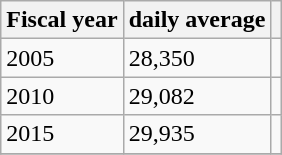<table class="wikitable">
<tr>
<th>Fiscal year</th>
<th>daily average</th>
<th></th>
</tr>
<tr>
<td>2005</td>
<td>28,350</td>
<td></td>
</tr>
<tr>
<td>2010</td>
<td>29,082</td>
<td></td>
</tr>
<tr>
<td>2015</td>
<td>29,935</td>
<td></td>
</tr>
<tr>
</tr>
</table>
